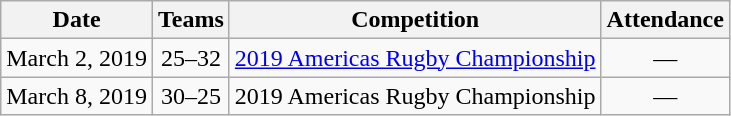<table class="wikitable" style="text-align:center">
<tr>
<th>Date</th>
<th>Teams</th>
<th>Competition</th>
<th>Attendance</th>
</tr>
<tr>
<td>March 2, 2019</td>
<td> 25–32 </td>
<td><a href='#'>2019 Americas Rugby Championship</a></td>
<td>―</td>
</tr>
<tr>
<td>March 8, 2019</td>
<td> 30–25 </td>
<td>2019 Americas Rugby Championship</td>
<td>―</td>
</tr>
</table>
